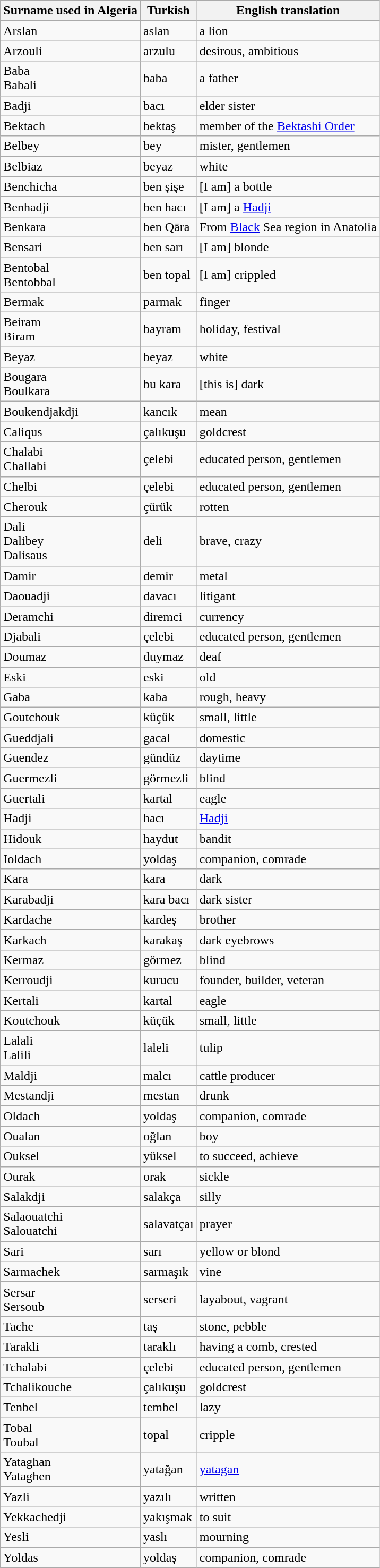<table class="wikitable sortable">
<tr>
<th>Surname used in Algeria</th>
<th>Turkish</th>
<th>English translation</th>
</tr>
<tr>
<td>Arslan</td>
<td>aslan</td>
<td>a lion</td>
</tr>
<tr>
<td>Arzouli</td>
<td>arzulu</td>
<td>desirous, ambitious</td>
</tr>
<tr>
<td>Baba<br> Babali</td>
<td>baba</td>
<td>a father</td>
</tr>
<tr>
<td>Badji</td>
<td>bacı</td>
<td>elder sister</td>
</tr>
<tr>
<td>Bektach</td>
<td>bektaş</td>
<td>member of the <a href='#'>Bektashi Order</a></td>
</tr>
<tr>
<td>Belbey</td>
<td>bey</td>
<td>mister, gentlemen</td>
</tr>
<tr>
<td>Belbiaz</td>
<td>beyaz</td>
<td>white</td>
</tr>
<tr>
<td>Benchicha</td>
<td>ben şişe</td>
<td>[I am] a bottle</td>
</tr>
<tr>
<td>Benhadji</td>
<td>ben hacı</td>
<td>[I am] a <a href='#'>Hadji</a></td>
</tr>
<tr>
<td>Benkara</td>
<td>ben Qāra</td>
<td>From <a href='#'>Black</a> Sea region in Anatolia </td>
</tr>
<tr>
<td>Bensari</td>
<td>ben sarı</td>
<td>[I am] blonde</td>
</tr>
<tr>
<td>Bentobal<br> Bentobbal</td>
<td>ben topal</td>
<td>[I am] crippled</td>
</tr>
<tr>
<td>Bermak</td>
<td>parmak</td>
<td>finger</td>
</tr>
<tr>
<td>Beiram<br> Biram</td>
<td>bayram</td>
<td>holiday, festival</td>
</tr>
<tr>
<td>Beyaz</td>
<td>beyaz</td>
<td>white</td>
</tr>
<tr>
<td>Bougara<br> Boulkara</td>
<td>bu kara</td>
<td>[this is] dark</td>
</tr>
<tr>
<td>Boukendjakdji</td>
<td>kancık</td>
<td>mean</td>
</tr>
<tr>
<td>Caliqus</td>
<td>çalıkuşu</td>
<td>goldcrest</td>
</tr>
<tr>
<td>Chalabi<br> Challabi</td>
<td>çelebi</td>
<td>educated person, gentlemen</td>
</tr>
<tr>
<td>Chelbi</td>
<td>çelebi</td>
<td>educated person, gentlemen</td>
</tr>
<tr>
<td>Cherouk</td>
<td>çürük</td>
<td>rotten</td>
</tr>
<tr>
<td>Dali<br> Dalibey<br> Dalisaus</td>
<td>deli</td>
<td>brave, crazy</td>
</tr>
<tr>
<td>Damir</td>
<td>demir</td>
<td>metal</td>
</tr>
<tr>
<td>Daouadji</td>
<td>davacı</td>
<td>litigant</td>
</tr>
<tr>
<td>Deramchi</td>
<td>diremci</td>
<td>currency</td>
</tr>
<tr>
<td>Djabali</td>
<td>çelebi</td>
<td>educated person, gentlemen</td>
</tr>
<tr>
<td>Doumaz</td>
<td>duymaz</td>
<td>deaf</td>
</tr>
<tr>
<td>Eski</td>
<td>eski</td>
<td>old</td>
</tr>
<tr>
<td>Gaba</td>
<td>kaba</td>
<td>rough, heavy</td>
</tr>
<tr>
<td>Goutchouk</td>
<td>küçük</td>
<td>small, little</td>
</tr>
<tr>
<td>Gueddjali</td>
<td>gacal</td>
<td>domestic</td>
</tr>
<tr>
<td>Guendez</td>
<td>gündüz</td>
<td>daytime</td>
</tr>
<tr>
<td>Guermezli</td>
<td>görmezli</td>
<td>blind</td>
</tr>
<tr>
<td>Guertali</td>
<td>kartal</td>
<td>eagle</td>
</tr>
<tr>
<td>Hadji</td>
<td>hacı</td>
<td><a href='#'>Hadji</a></td>
</tr>
<tr>
<td>Hidouk</td>
<td>haydut</td>
<td>bandit</td>
</tr>
<tr>
<td>Ioldach</td>
<td>yoldaş</td>
<td>companion, comrade</td>
</tr>
<tr>
<td>Kara</td>
<td>kara</td>
<td>dark</td>
</tr>
<tr>
<td>Karabadji</td>
<td>kara bacı</td>
<td>dark sister</td>
</tr>
<tr>
<td>Kardache</td>
<td>kardeş</td>
<td>brother</td>
</tr>
<tr>
<td>Karkach</td>
<td>karakaş</td>
<td>dark eyebrows</td>
</tr>
<tr>
<td>Kermaz</td>
<td>görmez</td>
<td>blind</td>
</tr>
<tr>
<td>Kerroudji</td>
<td>kurucu</td>
<td>founder, builder, veteran</td>
</tr>
<tr>
<td>Kertali</td>
<td>kartal</td>
<td>eagle</td>
</tr>
<tr>
<td>Koutchouk</td>
<td>küçük</td>
<td>small, little</td>
</tr>
<tr>
<td>Lalali<br> Lalili</td>
<td>laleli</td>
<td>tulip</td>
</tr>
<tr>
<td>Maldji</td>
<td>malcı</td>
<td>cattle producer</td>
</tr>
<tr>
<td>Mestandji</td>
<td>mestan</td>
<td>drunk</td>
</tr>
<tr>
<td>Oldach</td>
<td>yoldaş</td>
<td>companion, comrade</td>
</tr>
<tr>
<td>Oualan</td>
<td>oğlan</td>
<td>boy</td>
</tr>
<tr>
<td>Ouksel</td>
<td>yüksel</td>
<td>to succeed, achieve</td>
</tr>
<tr>
<td>Ourak</td>
<td>orak</td>
<td>sickle</td>
</tr>
<tr>
<td>Salakdji</td>
<td>salakça</td>
<td>silly</td>
</tr>
<tr>
<td>Salaouatchi<br> Salouatchi</td>
<td>salavatçaı</td>
<td>prayer</td>
</tr>
<tr>
<td>Sari</td>
<td>sarı</td>
<td>yellow or blond</td>
</tr>
<tr>
<td>Sarmachek</td>
<td>sarmaşık</td>
<td>vine</td>
</tr>
<tr>
<td>Sersar<br> Sersoub</td>
<td>serseri</td>
<td>layabout, vagrant</td>
</tr>
<tr>
<td>Tache</td>
<td>taş</td>
<td>stone, pebble</td>
</tr>
<tr>
<td>Tarakli</td>
<td>taraklı</td>
<td>having a comb, crested</td>
</tr>
<tr>
<td>Tchalabi</td>
<td>çelebi</td>
<td>educated person, gentlemen</td>
</tr>
<tr>
<td>Tchalikouche</td>
<td>çalıkuşu</td>
<td>goldcrest</td>
</tr>
<tr>
<td>Tenbel</td>
<td>tembel</td>
<td>lazy</td>
</tr>
<tr>
<td>Tobal<br> Toubal</td>
<td>topal</td>
<td>cripple</td>
</tr>
<tr>
<td>Yataghan<br> Yataghen</td>
<td>yatağan</td>
<td><a href='#'>yatagan</a></td>
</tr>
<tr>
<td>Yazli</td>
<td>yazılı</td>
<td>written</td>
</tr>
<tr>
<td>Yekkachedji</td>
<td>yakışmak</td>
<td>to suit</td>
</tr>
<tr>
<td>Yesli</td>
<td>yaslı</td>
<td>mourning</td>
</tr>
<tr>
<td>Yoldas</td>
<td>yoldaş</td>
<td>companion, comrade</td>
</tr>
</table>
